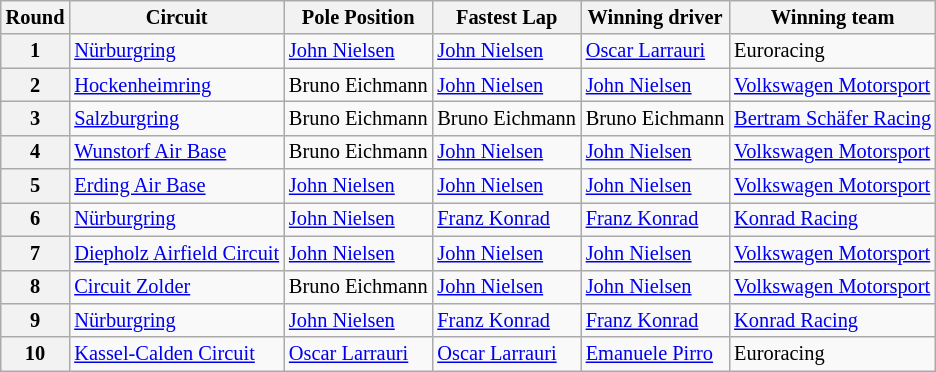<table class="wikitable" style="font-size: 85%;">
<tr>
<th>Round</th>
<th>Circuit</th>
<th>Pole Position</th>
<th>Fastest Lap</th>
<th>Winning driver</th>
<th>Winning team</th>
</tr>
<tr>
<th>1</th>
<td> <a href='#'>Nürburgring</a></td>
<td> <a href='#'>John Nielsen</a></td>
<td> <a href='#'>John Nielsen</a></td>
<td> <a href='#'>Oscar Larrauri</a></td>
<td> Euroracing</td>
</tr>
<tr>
<th>2</th>
<td> <a href='#'>Hockenheimring</a></td>
<td> Bruno Eichmann</td>
<td> <a href='#'>John Nielsen</a></td>
<td> <a href='#'>John Nielsen</a></td>
<td> <a href='#'>Volkswagen Motorsport</a></td>
</tr>
<tr>
<th>3</th>
<td> <a href='#'>Salzburgring</a></td>
<td nowrap> Bruno Eichmann</td>
<td nowrap> Bruno Eichmann</td>
<td nowrap> Bruno Eichmann</td>
<td nowrap> <a href='#'>Bertram Schäfer Racing</a></td>
</tr>
<tr>
<th>4</th>
<td> <a href='#'>Wunstorf Air Base</a></td>
<td> Bruno Eichmann</td>
<td> <a href='#'>John Nielsen</a></td>
<td> <a href='#'>John Nielsen</a></td>
<td> <a href='#'>Volkswagen Motorsport</a></td>
</tr>
<tr>
<th>5</th>
<td> <a href='#'>Erding Air Base</a></td>
<td> <a href='#'>John Nielsen</a></td>
<td> <a href='#'>John Nielsen</a></td>
<td> <a href='#'>John Nielsen</a></td>
<td> <a href='#'>Volkswagen Motorsport</a></td>
</tr>
<tr>
<th>6</th>
<td> <a href='#'>Nürburgring</a></td>
<td> <a href='#'>John Nielsen</a></td>
<td> <a href='#'>Franz Konrad</a></td>
<td> <a href='#'>Franz Konrad</a></td>
<td> <a href='#'>Konrad Racing</a></td>
</tr>
<tr>
<th>7</th>
<td nowrap> <a href='#'>Diepholz Airfield Circuit</a></td>
<td nowrap> <a href='#'>John Nielsen</a></td>
<td nowrap> <a href='#'>John Nielsen</a></td>
<td nowrap> <a href='#'>John Nielsen</a></td>
<td nowrap> <a href='#'>Volkswagen Motorsport</a></td>
</tr>
<tr>
<th>8</th>
<td> <a href='#'>Circuit Zolder</a></td>
<td> Bruno Eichmann</td>
<td> <a href='#'>John Nielsen</a></td>
<td> <a href='#'>John Nielsen</a></td>
<td> <a href='#'>Volkswagen Motorsport</a></td>
</tr>
<tr>
<th>9</th>
<td> <a href='#'>Nürburgring</a></td>
<td> <a href='#'>John Nielsen</a></td>
<td> <a href='#'>Franz Konrad</a></td>
<td> <a href='#'>Franz Konrad</a></td>
<td> <a href='#'>Konrad Racing</a></td>
</tr>
<tr>
<th>10</th>
<td> <a href='#'>Kassel-Calden Circuit</a></td>
<td> <a href='#'>Oscar Larrauri</a></td>
<td> <a href='#'>Oscar Larrauri</a></td>
<td> <a href='#'>Emanuele Pirro</a></td>
<td> Euroracing</td>
</tr>
</table>
